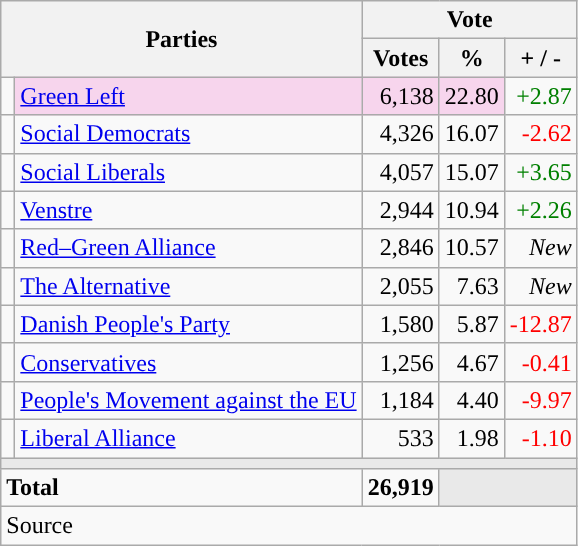<table class="wikitable" style="text-align:right;">
<tr>
<th style="text-align:centre;" rowspan="2" colspan="2" width="225">Parties</th>
<th colspan="3">Vote</th>
</tr>
<tr>
<th width="15">Votes</th>
<th width="15">%</th>
<th width="15">+ / -</th>
</tr>
<tr>
<td width="2" style="color:inherit;background:"></td>
<td bgcolor=#f7d5ed   align="left"><a href='#'>Green Left</a></td>
<td bgcolor=#f7d5ed>6,138</td>
<td bgcolor=#f7d5ed>22.80</td>
<td style=color:green;>+2.87</td>
</tr>
<tr>
<td width="2" style="color:inherit;background:"></td>
<td align="left"><a href='#'>Social Democrats</a></td>
<td>4,326</td>
<td>16.07</td>
<td style=color:red;>-2.62</td>
</tr>
<tr>
<td width="2" style="color:inherit;background:"></td>
<td align="left"><a href='#'>Social Liberals</a></td>
<td>4,057</td>
<td>15.07</td>
<td style=color:green;>+3.65</td>
</tr>
<tr>
<td width="2" style="color:inherit;background:"></td>
<td align="left"><a href='#'>Venstre</a></td>
<td>2,944</td>
<td>10.94</td>
<td style=color:green;>+2.26</td>
</tr>
<tr>
<td width="2" style="color:inherit;background:"></td>
<td align="left"><a href='#'>Red–Green Alliance</a></td>
<td>2,846</td>
<td>10.57</td>
<td><em>New</em></td>
</tr>
<tr>
<td width="2" style="color:inherit;background:"></td>
<td align="left"><a href='#'>The Alternative</a></td>
<td>2,055</td>
<td>7.63</td>
<td><em>New</em></td>
</tr>
<tr>
<td width="2" style="color:inherit;background:"></td>
<td align="left"><a href='#'>Danish People's Party</a></td>
<td>1,580</td>
<td>5.87</td>
<td style=color:red;>-12.87</td>
</tr>
<tr>
<td width="2" style="color:inherit;background:"></td>
<td align="left"><a href='#'>Conservatives</a></td>
<td>1,256</td>
<td>4.67</td>
<td style=color:red;>-0.41</td>
</tr>
<tr>
<td width="2" style="color:inherit;background:"></td>
<td align="left"><a href='#'>People's Movement against the EU</a></td>
<td>1,184</td>
<td>4.40</td>
<td style=color:red;>-9.97</td>
</tr>
<tr>
<td width="2" style="color:inherit;background:"></td>
<td align="left"><a href='#'>Liberal Alliance</a></td>
<td>533</td>
<td>1.98</td>
<td style=color:red;>-1.10</td>
</tr>
<tr>
<td colspan="7" bgcolor="#E9E9E9"></td>
</tr>
<tr>
<td align="left" colspan="2"><strong>Total</strong></td>
<td><strong>26,919</strong></td>
<td bgcolor="#E9E9E9" colspan="2"></td>
</tr>
<tr>
<td align="left" colspan="6">Source</td>
</tr>
</table>
